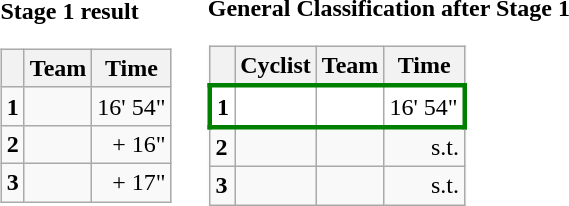<table>
<tr>
<td><strong>Stage 1 result</strong><br><table class="wikitable">
<tr>
<th></th>
<th>Team</th>
<th>Time</th>
</tr>
<tr>
<td><strong>1</strong></td>
<td> </td>
<td align=right>16' 54"</td>
</tr>
<tr>
<td><strong>2</strong></td>
<td> </td>
<td align=right>+ 16"</td>
</tr>
<tr>
<td><strong>3</strong></td>
<td> </td>
<td align=right>+ 17"</td>
</tr>
</table>
</td>
<td></td>
<td><strong>General Classification after Stage 1</strong><br><table class="wikitable">
<tr>
<th></th>
<th>Cyclist</th>
<th>Team</th>
<th>Time</th>
</tr>
<tr style="border:3px solid green; background:white">
<td><strong>1</strong></td>
<td></td>
<td></td>
<td align=right>16' 54"</td>
</tr>
<tr>
<td><strong>2</strong></td>
<td></td>
<td></td>
<td align=right>s.t.</td>
</tr>
<tr>
<td><strong>3</strong></td>
<td></td>
<td></td>
<td align=right>s.t.</td>
</tr>
</table>
</td>
</tr>
</table>
